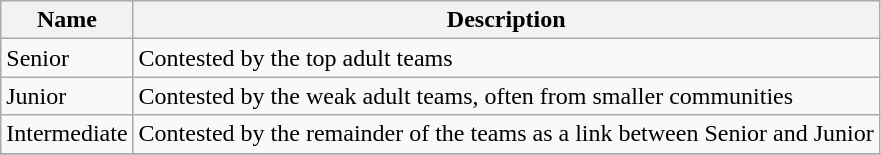<table class="wikitable">
<tr>
<th>Name</th>
<th>Description</th>
</tr>
<tr>
<td>Senior</td>
<td>Contested by the top adult teams</td>
</tr>
<tr>
<td>Junior</td>
<td>Contested by the weak adult teams, often from smaller communities</td>
</tr>
<tr>
<td>Intermediate</td>
<td>Contested by the remainder of the teams as a link between Senior and Junior</td>
</tr>
<tr>
</tr>
</table>
